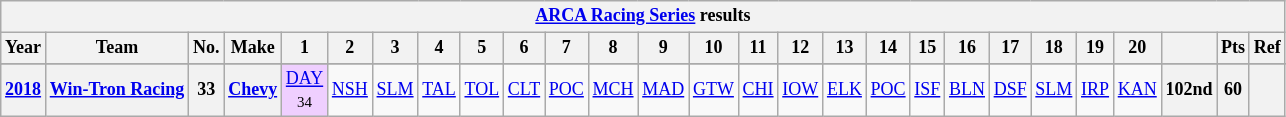<table class="wikitable" style="text-align:center; font-size:75%">
<tr>
<th colspan=45><a href='#'>ARCA Racing Series</a> results</th>
</tr>
<tr>
<th>Year</th>
<th>Team</th>
<th>No.</th>
<th>Make</th>
<th>1</th>
<th>2</th>
<th>3</th>
<th>4</th>
<th>5</th>
<th>6</th>
<th>7</th>
<th>8</th>
<th>9</th>
<th>10</th>
<th>11</th>
<th>12</th>
<th>13</th>
<th>14</th>
<th>15</th>
<th>16</th>
<th>17</th>
<th>18</th>
<th>19</th>
<th>20</th>
<th></th>
<th>Pts</th>
<th>Ref</th>
</tr>
<tr>
</tr>
<tr>
<th><a href='#'>2018</a></th>
<th><a href='#'>Win-Tron Racing</a></th>
<th>33</th>
<th><a href='#'>Chevy</a></th>
<td style="background:#EFCFFF;"><a href='#'>DAY</a><br><small>34</small></td>
<td><a href='#'>NSH</a></td>
<td><a href='#'>SLM</a></td>
<td><a href='#'>TAL</a></td>
<td><a href='#'>TOL</a></td>
<td><a href='#'>CLT</a></td>
<td><a href='#'>POC</a></td>
<td><a href='#'>MCH</a></td>
<td><a href='#'>MAD</a></td>
<td><a href='#'>GTW</a></td>
<td><a href='#'>CHI</a></td>
<td><a href='#'>IOW</a></td>
<td><a href='#'>ELK</a></td>
<td><a href='#'>POC</a></td>
<td><a href='#'>ISF</a></td>
<td><a href='#'>BLN</a></td>
<td><a href='#'>DSF</a></td>
<td><a href='#'>SLM</a></td>
<td><a href='#'>IRP</a></td>
<td><a href='#'>KAN</a></td>
<th>102nd</th>
<th>60</th>
<th></th>
</tr>
</table>
